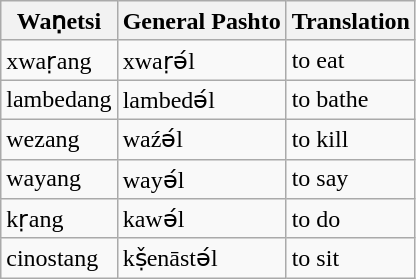<table class="wikitable">
<tr>
<th>Waṇetsi</th>
<th>General Pashto</th>
<th>Translation</th>
</tr>
<tr>
<td>xwaṛang</td>
<td>xwaṛә́l</td>
<td>to eat</td>
</tr>
<tr>
<td>lambedang</td>
<td>lambedә́l</td>
<td>to bathe</td>
</tr>
<tr>
<td>wezang</td>
<td>waźә́l</td>
<td>to kill</td>
</tr>
<tr>
<td>wayang</td>
<td>wayә́l</td>
<td>to say</td>
</tr>
<tr>
<td>kṛang</td>
<td>kawә́l</td>
<td>to do</td>
</tr>
<tr>
<td>cinostang</td>
<td>kṣ̌enāstә́l</td>
<td>to sit</td>
</tr>
</table>
